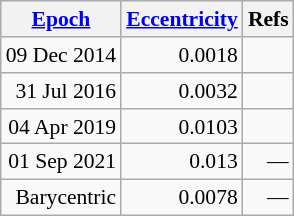<table class="wikitable" style="float: left; text-align:right; margin-right: 1.2em; font-size: 0.9em;">
<tr>
<th><a href='#'>Epoch</a></th>
<th><a href='#'>Eccentricity</a></th>
<th>Refs</th>
</tr>
<tr>
<td>09 Dec 2014</td>
<td>0.0018</td>
<td></td>
</tr>
<tr>
<td>31 Jul 2016</td>
<td>0.0032</td>
<td></td>
</tr>
<tr>
<td>04 Apr 2019</td>
<td>0.0103</td>
<td></td>
</tr>
<tr>
<td>01 Sep 2021</td>
<td>0.013</td>
<td>—</td>
</tr>
<tr>
<td>Barycentric</td>
<td>0.0078</td>
<td>—</td>
</tr>
</table>
